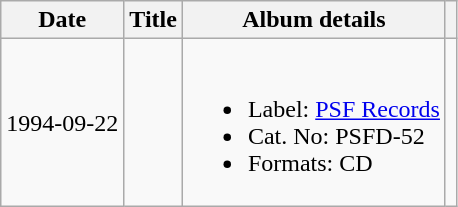<table class="wikitable sortable">
<tr>
<th>Date</th>
<th>Title</th>
<th class="unsortable">Album details</th>
<th class="unsortable"></th>
</tr>
<tr>
<td align="center">1994-09-22</td>
<td align="center"></td>
<td><br><ul><li>Label: <a href='#'>PSF Records</a></li><li>Cat. No: PSFD-52</li><li>Formats: CD</li></ul></td>
<td></td>
</tr>
</table>
